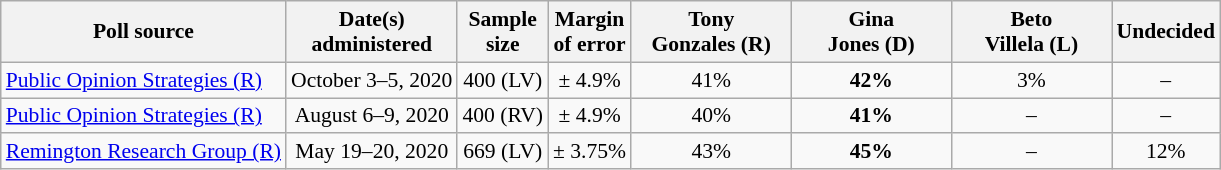<table class="wikitable" style="font-size:90%;text-align:center;">
<tr>
<th>Poll source</th>
<th>Date(s)<br>administered</th>
<th>Sample<br>size</th>
<th>Margin<br>of error</th>
<th style="width:100px;">Tony<br>Gonzales (R)</th>
<th style="width:100px;">Gina<br>Jones (D)</th>
<th style="width:100px;">Beto<br>Villela (L)</th>
<th>Undecided</th>
</tr>
<tr>
<td style="text-align:left;"><a href='#'>Public Opinion Strategies (R)</a></td>
<td>October 3–5, 2020</td>
<td>400 (LV)</td>
<td>± 4.9%</td>
<td>41%</td>
<td><strong>42%</strong></td>
<td>3%</td>
<td>–</td>
</tr>
<tr>
<td style="text-align:left;"><a href='#'>Public Opinion Strategies (R)</a></td>
<td>August 6–9, 2020</td>
<td>400 (RV)</td>
<td>± 4.9%</td>
<td>40%</td>
<td><strong>41%</strong></td>
<td>–</td>
<td>–</td>
</tr>
<tr>
<td style="text-align:left;"><a href='#'>Remington Research Group (R)</a></td>
<td>May 19–20, 2020</td>
<td>669 (LV)</td>
<td>± 3.75%</td>
<td>43%</td>
<td><strong>45%</strong></td>
<td>–</td>
<td>12%</td>
</tr>
</table>
